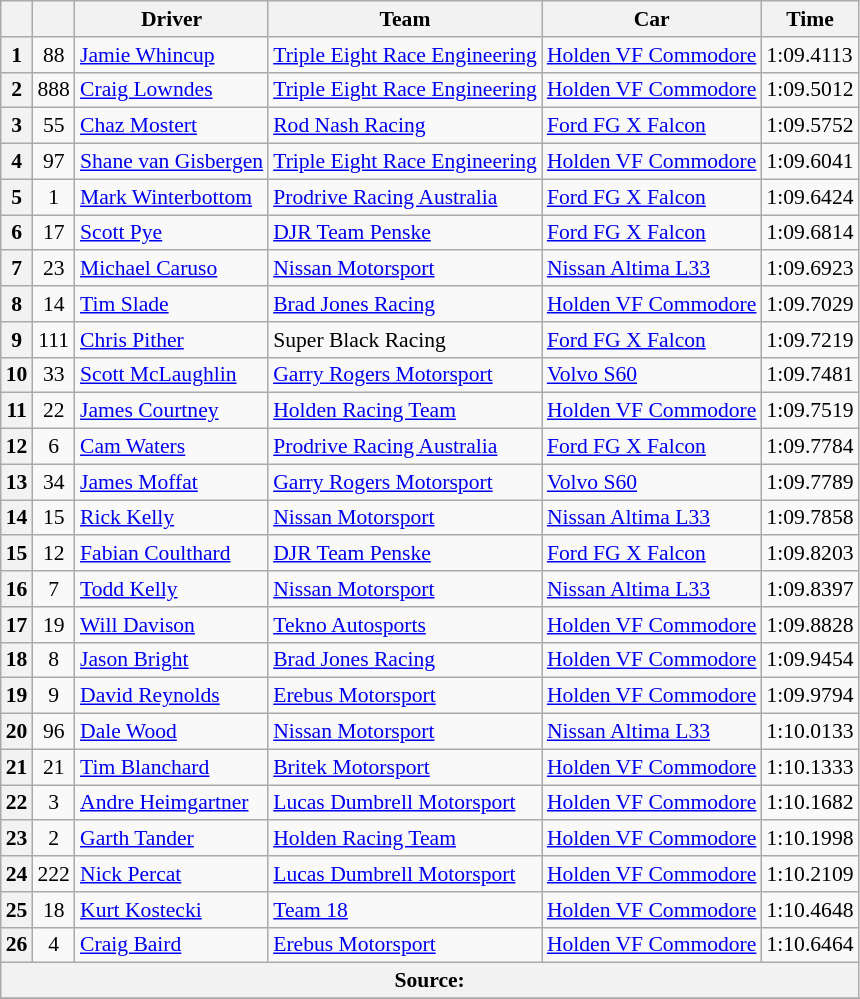<table class="wikitable" style="font-size: 90%">
<tr>
<th></th>
<th></th>
<th>Driver</th>
<th>Team</th>
<th>Car</th>
<th>Time</th>
</tr>
<tr>
<th>1</th>
<td align="center">88</td>
<td> <a href='#'>Jamie Whincup</a></td>
<td><a href='#'>Triple Eight Race Engineering</a></td>
<td><a href='#'>Holden VF Commodore</a></td>
<td>1:09.4113</td>
</tr>
<tr>
<th>2</th>
<td align="center">888</td>
<td> <a href='#'>Craig Lowndes</a></td>
<td><a href='#'>Triple Eight Race Engineering</a></td>
<td><a href='#'>Holden VF Commodore</a></td>
<td>1:09.5012</td>
</tr>
<tr>
<th>3</th>
<td align="center">55</td>
<td> <a href='#'>Chaz Mostert</a></td>
<td><a href='#'>Rod Nash Racing</a></td>
<td><a href='#'>Ford FG X Falcon</a></td>
<td>1:09.5752</td>
</tr>
<tr>
<th>4</th>
<td align="center">97</td>
<td> <a href='#'>Shane van Gisbergen</a></td>
<td><a href='#'>Triple Eight Race Engineering</a></td>
<td><a href='#'>Holden VF Commodore</a></td>
<td>1:09.6041</td>
</tr>
<tr>
<th>5</th>
<td align="center">1</td>
<td> <a href='#'>Mark Winterbottom</a></td>
<td><a href='#'>Prodrive Racing Australia</a></td>
<td><a href='#'>Ford FG X Falcon</a></td>
<td>1:09.6424</td>
</tr>
<tr>
<th>6</th>
<td align="center">17</td>
<td> <a href='#'>Scott Pye</a></td>
<td><a href='#'>DJR Team Penske</a></td>
<td><a href='#'>Ford FG X Falcon</a></td>
<td>1:09.6814</td>
</tr>
<tr>
<th>7</th>
<td align="center">23</td>
<td> <a href='#'>Michael Caruso</a></td>
<td><a href='#'>Nissan Motorsport</a></td>
<td><a href='#'>Nissan Altima L33</a></td>
<td>1:09.6923</td>
</tr>
<tr>
<th>8</th>
<td align="center">14</td>
<td> <a href='#'>Tim Slade</a></td>
<td><a href='#'>Brad Jones Racing</a></td>
<td><a href='#'>Holden VF Commodore</a></td>
<td>1:09.7029</td>
</tr>
<tr>
<th>9</th>
<td align="center">111</td>
<td> <a href='#'>Chris Pither</a></td>
<td>Super Black Racing</td>
<td><a href='#'>Ford FG X Falcon</a></td>
<td>1:09.7219</td>
</tr>
<tr>
<th>10</th>
<td align="center">33</td>
<td> <a href='#'>Scott McLaughlin</a></td>
<td><a href='#'>Garry Rogers Motorsport</a></td>
<td><a href='#'>Volvo S60</a></td>
<td>1:09.7481</td>
</tr>
<tr>
<th>11</th>
<td align="center">22</td>
<td> <a href='#'>James Courtney</a></td>
<td><a href='#'>Holden Racing Team</a></td>
<td><a href='#'>Holden VF Commodore</a></td>
<td>1:09.7519</td>
</tr>
<tr>
<th>12</th>
<td align="center">6</td>
<td> <a href='#'>Cam Waters</a></td>
<td><a href='#'>Prodrive Racing Australia</a></td>
<td><a href='#'>Ford FG X Falcon</a></td>
<td>1:09.7784</td>
</tr>
<tr>
<th>13</th>
<td align="center">34</td>
<td> <a href='#'>James Moffat</a></td>
<td><a href='#'>Garry Rogers Motorsport</a></td>
<td><a href='#'>Volvo S60</a></td>
<td>1:09.7789</td>
</tr>
<tr>
<th>14</th>
<td align="center">15</td>
<td> <a href='#'>Rick Kelly</a></td>
<td><a href='#'>Nissan Motorsport</a></td>
<td><a href='#'>Nissan Altima L33</a></td>
<td>1:09.7858</td>
</tr>
<tr>
<th>15</th>
<td align="center">12</td>
<td> <a href='#'>Fabian Coulthard</a></td>
<td><a href='#'>DJR Team Penske</a></td>
<td><a href='#'>Ford FG X Falcon</a></td>
<td>1:09.8203</td>
</tr>
<tr>
<th>16</th>
<td align="center">7</td>
<td> <a href='#'>Todd Kelly</a></td>
<td><a href='#'>Nissan Motorsport</a></td>
<td><a href='#'>Nissan Altima L33</a></td>
<td>1:09.8397</td>
</tr>
<tr>
<th>17</th>
<td align="center">19</td>
<td> <a href='#'>Will Davison</a></td>
<td><a href='#'>Tekno Autosports</a></td>
<td><a href='#'>Holden VF Commodore</a></td>
<td>1:09.8828</td>
</tr>
<tr>
<th>18</th>
<td align="center">8</td>
<td> <a href='#'>Jason Bright</a></td>
<td><a href='#'>Brad Jones Racing</a></td>
<td><a href='#'>Holden VF Commodore</a></td>
<td>1:09.9454</td>
</tr>
<tr>
<th>19</th>
<td align="center">9</td>
<td> <a href='#'>David Reynolds</a></td>
<td><a href='#'>Erebus Motorsport</a></td>
<td><a href='#'>Holden VF Commodore</a></td>
<td>1:09.9794</td>
</tr>
<tr>
<th>20</th>
<td align="center">96</td>
<td> <a href='#'>Dale Wood</a></td>
<td><a href='#'>Nissan Motorsport</a></td>
<td><a href='#'>Nissan Altima L33</a></td>
<td>1:10.0133</td>
</tr>
<tr>
<th>21</th>
<td align="center">21</td>
<td> <a href='#'>Tim Blanchard</a></td>
<td><a href='#'>Britek Motorsport</a></td>
<td><a href='#'>Holden VF Commodore</a></td>
<td>1:10.1333</td>
</tr>
<tr>
<th>22</th>
<td align="center">3</td>
<td> <a href='#'>Andre Heimgartner</a></td>
<td><a href='#'>Lucas Dumbrell Motorsport</a></td>
<td><a href='#'>Holden VF Commodore</a></td>
<td>1:10.1682</td>
</tr>
<tr>
<th>23</th>
<td align="center">2</td>
<td> <a href='#'>Garth Tander</a></td>
<td><a href='#'>Holden Racing Team</a></td>
<td><a href='#'>Holden VF Commodore</a></td>
<td>1:10.1998</td>
</tr>
<tr>
<th>24</th>
<td align="center">222</td>
<td> <a href='#'>Nick Percat</a></td>
<td><a href='#'>Lucas Dumbrell Motorsport</a></td>
<td><a href='#'>Holden VF Commodore</a></td>
<td>1:10.2109</td>
</tr>
<tr>
<th>25</th>
<td align="center">18</td>
<td> <a href='#'>Kurt Kostecki</a></td>
<td><a href='#'>Team 18</a></td>
<td><a href='#'>Holden VF Commodore</a></td>
<td>1:10.4648</td>
</tr>
<tr>
<th>26</th>
<td align="center">4</td>
<td> <a href='#'>Craig Baird</a></td>
<td><a href='#'>Erebus Motorsport</a></td>
<td><a href='#'>Holden VF Commodore</a></td>
<td>1:10.6464</td>
</tr>
<tr>
<th colspan="6">Source:</th>
</tr>
<tr>
</tr>
</table>
